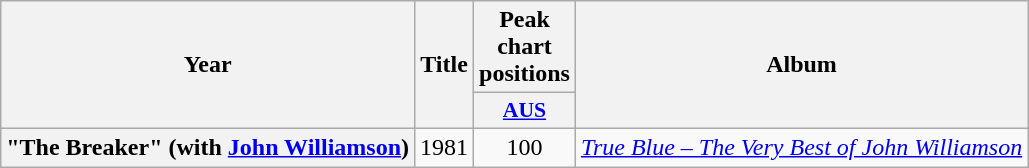<table class="wikitable plainrowheaders" style="text-align:center;" border="1">
<tr>
<th scope="col" rowspan="2">Year</th>
<th scope="col" rowspan="2">Title</th>
<th scope="col" colspan="1">Peak chart positions</th>
<th scope="col" rowspan="2">Album</th>
</tr>
<tr>
<th scope="col" style="width:3em; font-size:90%"><a href='#'>AUS</a><br></th>
</tr>
<tr>
<th scope="row">"The Breaker" (with <a href='#'>John Williamson</a>)</th>
<td>1981</td>
<td>100</td>
<td><em><a href='#'>True Blue – The Very Best of John Williamson</a></em></td>
</tr>
</table>
